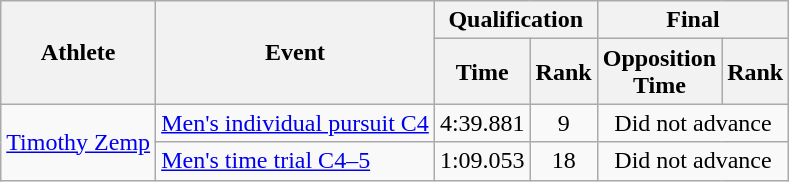<table class=wikitable>
<tr>
<th rowspan=2>Athlete</th>
<th rowspan=2>Event</th>
<th colspan=2>Qualification</th>
<th colspan=2>Final</th>
</tr>
<tr>
<th>Time</th>
<th>Rank</th>
<th>Opposition<br>Time</th>
<th>Rank</th>
</tr>
<tr align=center>
<td align=left rowspan=2><a href='#'>Timothy Zemp</a></td>
<td align=left><a href='#'>Men's individual pursuit C4</a></td>
<td>4:39.881</td>
<td>9</td>
<td colspan=2>Did not advance</td>
</tr>
<tr align=center>
<td align=left><a href='#'>Men's time trial C4–5</a></td>
<td>1:09.053</td>
<td>18</td>
<td colspan=2>Did not advance</td>
</tr>
</table>
